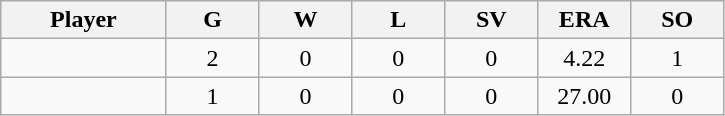<table class="wikitable sortable">
<tr>
<th bgcolor="#DDDDFF" width="16%">Player</th>
<th bgcolor="#DDDDFF" width="9%">G</th>
<th bgcolor="#DDDDFF" width="9%">W</th>
<th bgcolor="#DDDDFF" width="9%">L</th>
<th bgcolor="#DDDDFF" width="9%">SV</th>
<th bgcolor="#DDDDFF" width="9%">ERA</th>
<th bgcolor="#DDDDFF" width="9%">SO</th>
</tr>
<tr align="center">
<td></td>
<td>2</td>
<td>0</td>
<td>0</td>
<td>0</td>
<td>4.22</td>
<td>1</td>
</tr>
<tr align="center">
<td></td>
<td>1</td>
<td>0</td>
<td>0</td>
<td>0</td>
<td>27.00</td>
<td>0</td>
</tr>
</table>
